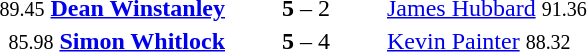<table style="text-align:center">
<tr>
<th width=223></th>
<th width=100></th>
<th width=223></th>
</tr>
<tr>
<td align=right><small><span>89.45</span></small> <strong><a href='#'>Dean Winstanley</a></strong> </td>
<td><strong>5</strong> – 2</td>
<td align=left> <a href='#'>James Hubbard</a> <small><span>91.36</span></small></td>
</tr>
<tr>
<td align=right><small><span>85.98</span></small> <strong><a href='#'>Simon Whitlock</a> </strong></td>
<td><strong>5</strong> – 4</td>
<td align=left> <a href='#'>Kevin Painter</a> <small><span>88.32</span></small></td>
</tr>
</table>
